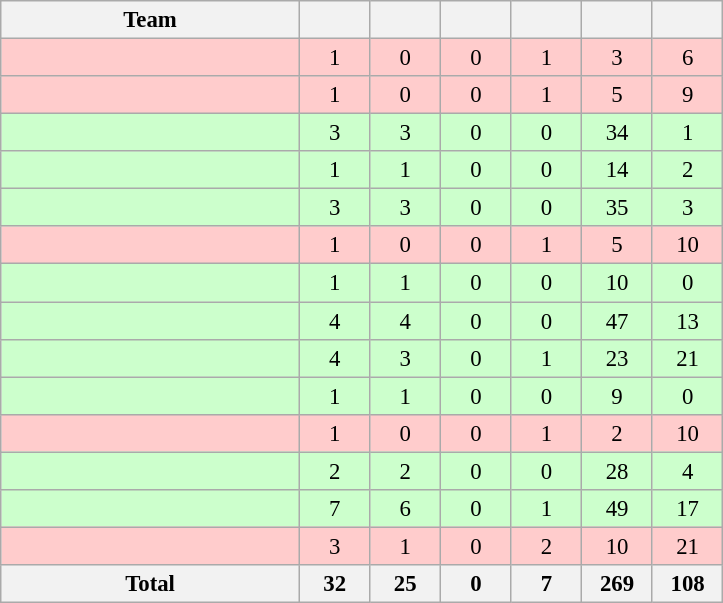<table class="wikitable" style="font-size:95%; text-align:center">
<tr>
<th width=192>Team</th>
<th width=40></th>
<th width=40></th>
<th width=40></th>
<th width=40></th>
<th width=40></th>
<th width=40></th>
</tr>
<tr style="background:#ffcccc;">
<td style="text-align:left;"></td>
<td>1</td>
<td>0</td>
<td>0</td>
<td>1</td>
<td>3</td>
<td>6</td>
</tr>
<tr style="background:#ffcccc;">
<td style="text-align:left;"></td>
<td>1</td>
<td>0</td>
<td>0</td>
<td>1</td>
<td>5</td>
<td>9</td>
</tr>
<tr style="background:#ccffcc;">
<td style="text-align:left;"></td>
<td>3</td>
<td>3</td>
<td>0</td>
<td>0</td>
<td>34</td>
<td>1</td>
</tr>
<tr style="background:#ccffcc;">
<td style="text-align:left;"></td>
<td>1</td>
<td>1</td>
<td>0</td>
<td>0</td>
<td>14</td>
<td>2</td>
</tr>
<tr style="background:#ccffcc;">
<td style="text-align:left;"></td>
<td>3</td>
<td>3</td>
<td>0</td>
<td>0</td>
<td>35</td>
<td>3</td>
</tr>
<tr style="background:#ffcccc;">
<td style="text-align:left;"></td>
<td>1</td>
<td>0</td>
<td>0</td>
<td>1</td>
<td>5</td>
<td>10</td>
</tr>
<tr style="background:#ccffcc;">
<td style="text-align:left;"></td>
<td>1</td>
<td>1</td>
<td>0</td>
<td>0</td>
<td>10</td>
<td>0</td>
</tr>
<tr style="background:#ccffcc;">
<td style="text-align:left;"></td>
<td>4</td>
<td>4</td>
<td>0</td>
<td>0</td>
<td>47</td>
<td>13</td>
</tr>
<tr style="background:#ccffcc;">
<td style="text-align:left;"></td>
<td>4</td>
<td>3</td>
<td>0</td>
<td>1</td>
<td>23</td>
<td>21</td>
</tr>
<tr style="background:#ccffcc;">
<td style="text-align:left;"></td>
<td>1</td>
<td>1</td>
<td>0</td>
<td>0</td>
<td>9</td>
<td>0</td>
</tr>
<tr style="background:#ffcccc;">
<td style="text-align:left;"></td>
<td>1</td>
<td>0</td>
<td>0</td>
<td>1</td>
<td>2</td>
<td>10</td>
</tr>
<tr style="background:#ccffcc;">
<td style="text-align:left;"></td>
<td>2</td>
<td>2</td>
<td>0</td>
<td>0</td>
<td>28</td>
<td>4</td>
</tr>
<tr style="background:#ccffcc;">
<td style="text-align:left;"></td>
<td>7</td>
<td>6</td>
<td>0</td>
<td>1</td>
<td>49</td>
<td>17</td>
</tr>
<tr style="background:#ffcccc;">
<td style="text-align:left;"></td>
<td>3</td>
<td>1</td>
<td>0</td>
<td>2</td>
<td>10</td>
<td>21</td>
</tr>
<tr>
<th>Total</th>
<th>32</th>
<th>25</th>
<th>0</th>
<th>7</th>
<th>269</th>
<th>108</th>
</tr>
</table>
